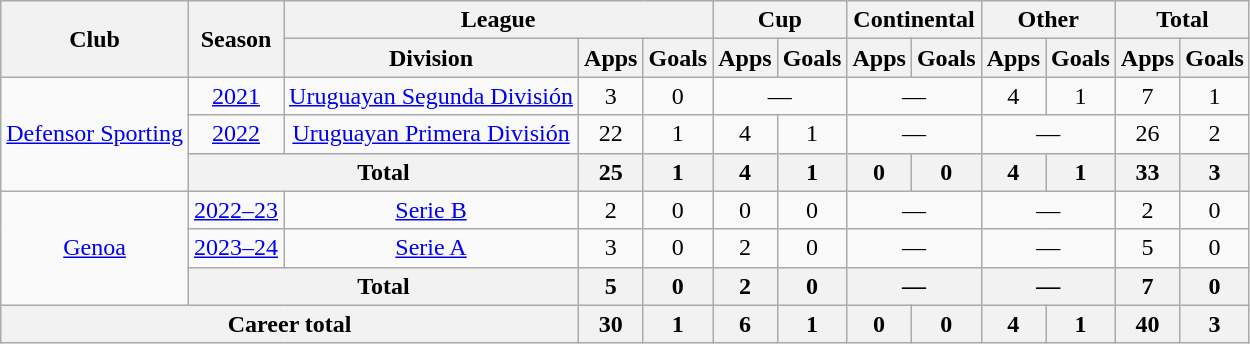<table class="wikitable" Style="text-align: center">
<tr>
<th rowspan="2">Club</th>
<th rowspan="2">Season</th>
<th colspan="3">League</th>
<th colspan="2">Cup</th>
<th colspan="2">Continental</th>
<th colspan="2">Other</th>
<th colspan="2">Total</th>
</tr>
<tr>
<th>Division</th>
<th>Apps</th>
<th>Goals</th>
<th>Apps</th>
<th>Goals</th>
<th>Apps</th>
<th>Goals</th>
<th>Apps</th>
<th>Goals</th>
<th>Apps</th>
<th>Goals</th>
</tr>
<tr>
<td rowspan="3"><a href='#'>Defensor Sporting</a></td>
<td><a href='#'>2021</a></td>
<td><a href='#'>Uruguayan Segunda División</a></td>
<td>3</td>
<td>0</td>
<td colspan="2">—</td>
<td colspan="2">—</td>
<td>4</td>
<td>1</td>
<td>7</td>
<td>1</td>
</tr>
<tr>
<td><a href='#'>2022</a></td>
<td><a href='#'>Uruguayan Primera División</a></td>
<td>22</td>
<td>1</td>
<td>4</td>
<td>1</td>
<td colspan="2">—</td>
<td colspan="2">—</td>
<td>26</td>
<td>2</td>
</tr>
<tr>
<th colspan="2">Total</th>
<th>25</th>
<th>1</th>
<th>4</th>
<th>1</th>
<th>0</th>
<th>0</th>
<th>4</th>
<th>1</th>
<th>33</th>
<th>3</th>
</tr>
<tr>
<td rowspan="3"><a href='#'>Genoa</a></td>
<td><a href='#'>2022–23</a></td>
<td><a href='#'>Serie B</a></td>
<td>2</td>
<td>0</td>
<td>0</td>
<td>0</td>
<td colspan="2">—</td>
<td colspan="2">—</td>
<td>2</td>
<td>0</td>
</tr>
<tr>
<td><a href='#'>2023–24</a></td>
<td><a href='#'>Serie A</a></td>
<td>3</td>
<td>0</td>
<td>2</td>
<td>0</td>
<td colspan="2">—</td>
<td colspan="2">—</td>
<td>5</td>
<td>0</td>
</tr>
<tr>
<th colspan="2">Total</th>
<th>5</th>
<th>0</th>
<th>2</th>
<th>0</th>
<th colspan="2">—</th>
<th colspan="2">—</th>
<th>7</th>
<th>0</th>
</tr>
<tr>
<th colspan="3">Career total</th>
<th>30</th>
<th>1</th>
<th>6</th>
<th>1</th>
<th>0</th>
<th>0</th>
<th>4</th>
<th>1</th>
<th>40</th>
<th>3</th>
</tr>
</table>
